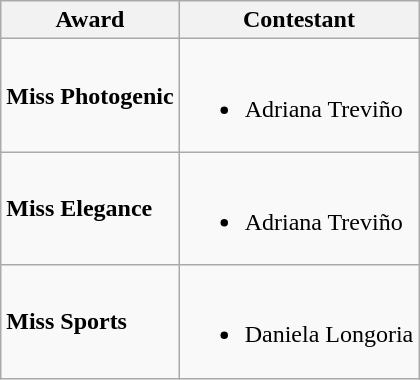<table class="wikitable">
<tr>
<th>Award</th>
<th>Contestant</th>
</tr>
<tr>
<td><strong>Miss Photogenic</strong></td>
<td><br><ul><li>Adriana Treviño</li></ul></td>
</tr>
<tr>
<td><strong>Miss Elegance</strong></td>
<td><br><ul><li>Adriana Treviño</li></ul></td>
</tr>
<tr>
<td><strong>Miss Sports</strong></td>
<td><br><ul><li>Daniela Longoria</li></ul></td>
</tr>
</table>
